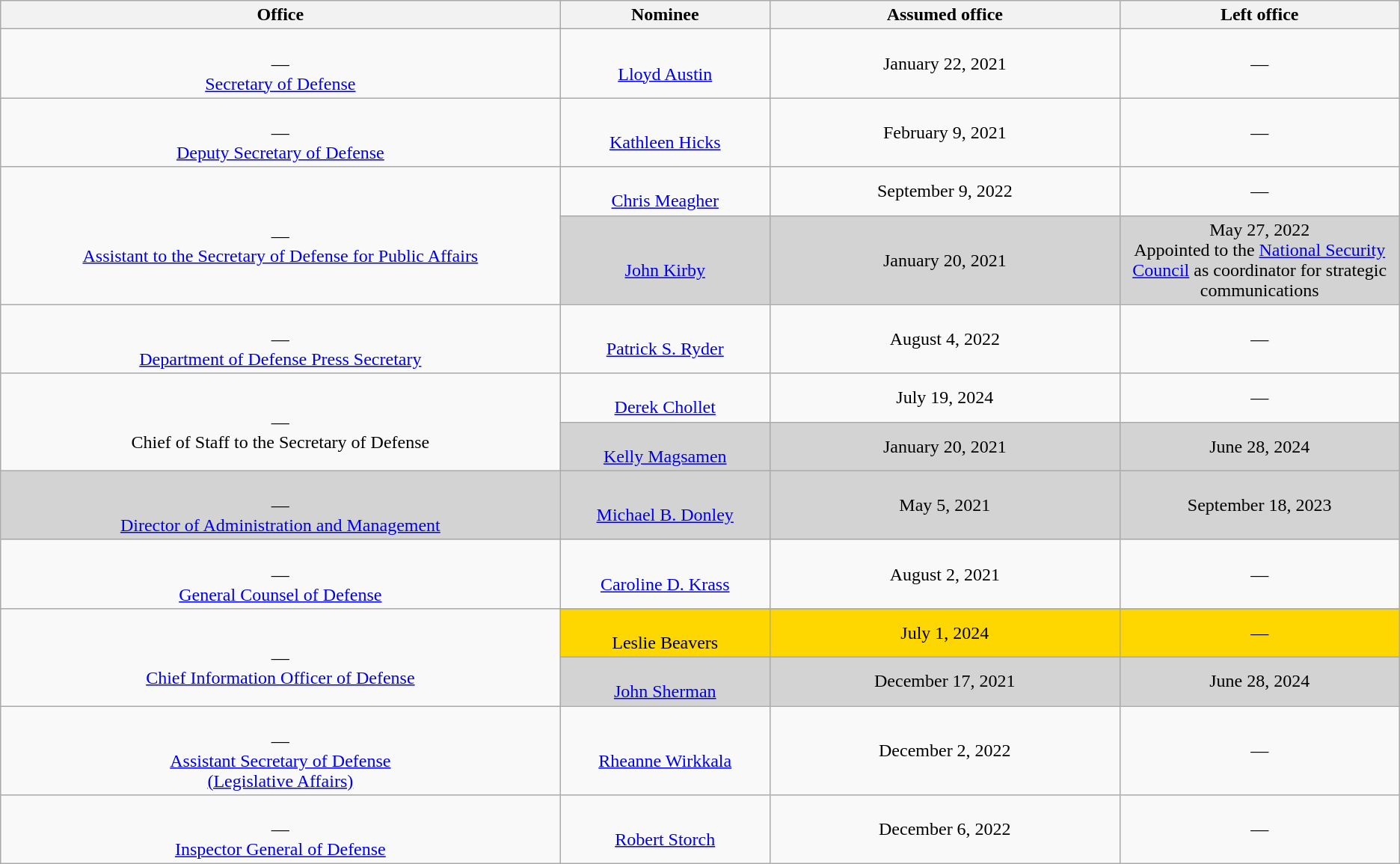<table class="wikitable sortable" style="text-align:center">
<tr>
<th style="width:40%;">Office</th>
<th style="width:15%;">Nominee</th>
<th style="width:25%;" data-sort-type="date">Assumed office</th>
<th style="width:20%;" data-sort-type="date">Left office</th>
</tr>
<tr>
<td><br>—<br><a href='#'>Secretary of Defense</a></td>
<td><br><a href='#'>Lloyd Austin</a></td>
<td data-sort-value="January 22, 2021">January 22, 2021<br></td>
<td>—</td>
</tr>
<tr>
<td><br>—<br><a href='#'>Deputy Secretary of Defense</a></td>
<td><br><a href='#'>Kathleen Hicks</a></td>
<td data-sort-value="February 9, 2021">February 9, 2021<br></td>
<td>—</td>
</tr>
<tr>
<td rowspan="2"><br>—<br><a href='#'>Assistant to the Secretary of Defense for Public Affairs</a></td>
<td><br><a href='#'>Chris Meagher</a></td>
<td>September 9, 2022</td>
<td>—</td>
</tr>
<tr style="background:lightgray;">
<td><br><a href='#'>John Kirby</a></td>
<td>January 20, 2021</td>
<td data-sort-value="May 27, 2022">May 27, 2022<br>Appointed to the <a href='#'>National Security Council</a> as coordinator for strategic communications</td>
</tr>
<tr>
<td><br>—<br><a href='#'>Department of Defense Press Secretary</a></td>
<td><br><a href='#'>Patrick S. Ryder</a></td>
<td>August 4, 2022</td>
<td>—</td>
</tr>
<tr>
<td rowspan="2"><br>—<br>Chief of Staff to the Secretary of Defense</td>
<td><br><a href='#'>Derek Chollet</a></td>
<td>July 19, 2024</td>
<td>—</td>
</tr>
<tr style="background:lightgray;">
<td><br><a href='#'>Kelly Magsamen</a></td>
<td>January 20, 2021</td>
<td>June 28, 2024</td>
</tr>
<tr style="background:lightgray;">
<td><br>—<br><a href='#'>Director of Administration and Management</a></td>
<td><br><a href='#'>Michael B. Donley</a></td>
<td>May 5, 2021</td>
<td>September 18, 2023</td>
</tr>
<tr>
<td><br>—<br><a href='#'>General Counsel of Defense</a></td>
<td><br><a href='#'>Caroline D. Krass</a></td>
<td data-sort-value="August 2, 2021">August 2, 2021<br></td>
<td>—</td>
</tr>
<tr>
<td rowspan="3"><br>—<br><a href='#'>Chief Information Officer of Defense</a></td>
</tr>
<tr style="background:gold;">
<td><br>Leslie Beavers</td>
<td>July 1, 2024 </td>
<td>—</td>
</tr>
<tr style="background:lightgray;">
<td><br><a href='#'>John Sherman</a></td>
<td data-sort-value="December 17, 2021">December 17, 2021<br></td>
<td>June 28, 2024</td>
</tr>
<tr>
<td><br>—<br><a href='#'>Assistant Secretary of Defense<br>(Legislative Affairs)</a></td>
<td><br><a href='#'>Rheanne Wirkkala</a></td>
<td data-sort-value="December 2, 2022">December 2, 2022<br></td>
<td>—</td>
</tr>
<tr>
<td><br>—<br><a href='#'>Inspector General of Defense</a></td>
<td><br><a href='#'>Robert Storch</a></td>
<td data-sort-value="December 6, 2022">December 6, 2022<br></td>
<td>—</td>
</tr>
</table>
